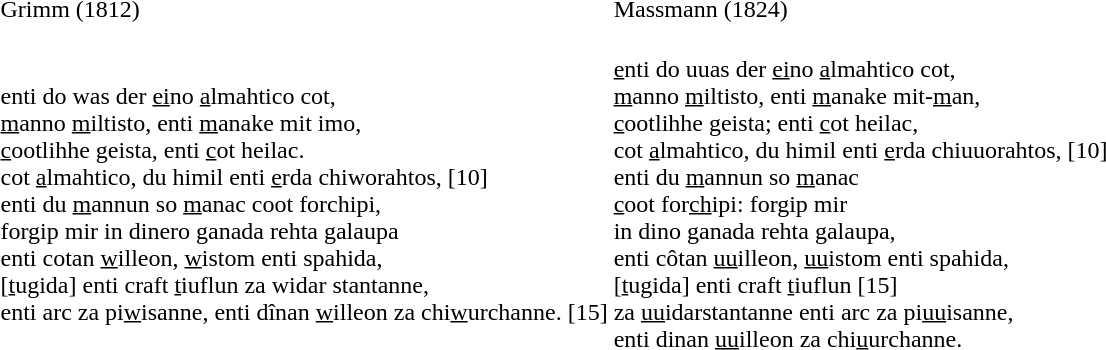<table>
<tr>
<td>Grimm (1812)</td>
<td>Massmann (1824)</td>
</tr>
<tr>
<td><br>enti do was der <u>ei</u>no <u>a</u>lmahtico cot,<br>
<u>m</u>anno <u>m</u>iltisto, enti <u>m</u>anake mit imo,<br>
<u>c</u>ootlihhe <u>g</u>eista, enti <u>c</u>ot heilac.<br>
cot <u>a</u>lmahtico, du himil enti <u>e</u>rda chiworahtos, [10]<br>
enti du <u>m</u>annun so <u>m</u>anac coot forchipi,<br>
for<u>g</u>ip mir in dinero <u>g</u>anada rehta <u>g</u>alaupa<br>
enti cotan <u>w</u>illeon, <u>w</u>istom enti spahida,<br>
[<u>t</u>ugida] enti craft <u>t</u>iuflun za widar stantanne,<br>
enti arc za pi<u>w</u>isanne, enti dînan <u>w</u>illeon za chi<u>w</u>urchanne. [15]</td>
<td><br><u>e</u>nti do uuas der <u>ei</u>no <u>a</u>lmahtico cot,<br>
<u>m</u>anno <u>m</u>iltisto, enti <u>m</u>anake mit-<u>m</u>an,<br>
<u>c</u>ootlihhe <u>g</u>eista; enti <u>c</u>ot heilac,<br>
cot <u>a</u>lmahtico, du himil enti <u>e</u>rda chiuuorahtos, [10]<br>
enti du <u>m</u>annun so <u>m</u>anac<br>
<u>c</u>oot for<u>ch</u>ipi: for<u>g</u>ip mir<br>
in dino <u>g</u>anada rehta <u>g</u>alaupa,<br>
enti côtan <u>uu</u>illeon, <u>uu</u>istom enti spahida,<br>
[<u>t</u>ugida] enti craft <u>t</u>iuflun [15]<br>
za <u>uu</u>idarstantanne enti arc za pi<u>uu</u>isanne,<br>
enti dinan <u>uu</u>illeon za chi<u>u</u>urchanne.</td>
</tr>
<tr>
</tr>
</table>
